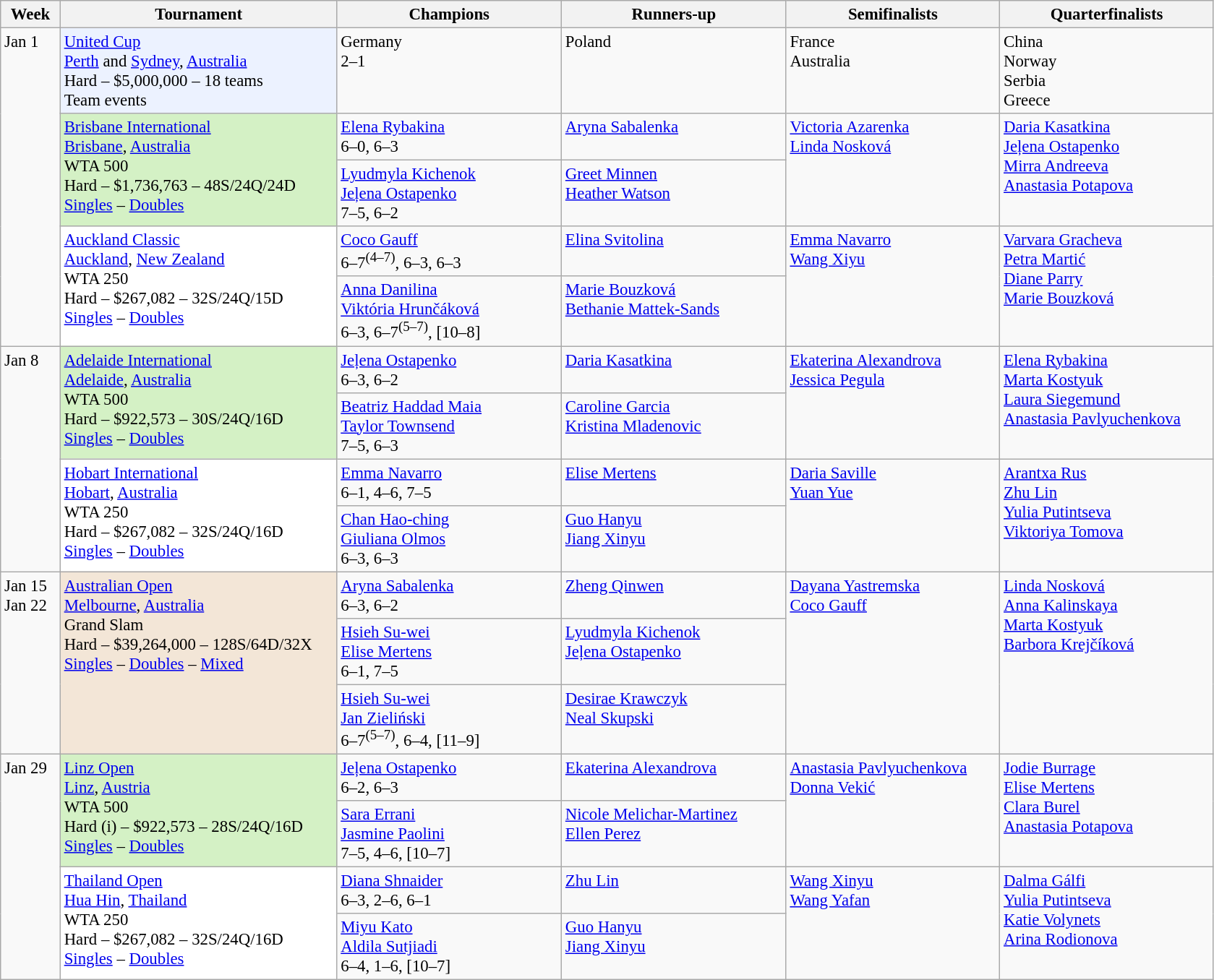<table class="wikitable" style=font-size:95%>
<tr>
<th style="width:48px;">Week</th>
<th style="width:248px;">Tournament</th>
<th style="width:200px;">Champions</th>
<th style="width:200px;">Runners-up</th>
<th style="width:190px;">Semifinalists</th>
<th style="width:190px;">Quarterfinalists</th>
</tr>
<tr style="vertical-align:top">
<td rowspan=5>Jan 1</td>
<td style="background:#ECF2FF;"><a href='#'>United Cup</a><br> <a href='#'>Perth</a> and <a href='#'>Sydney</a>, <a href='#'>Australia</a> <br> Hard – $5,000,000 – 18 teams <br> Team events</td>
<td> Germany <br> 2–1</td>
<td> Poland</td>
<td> France <br>  Australia</td>
<td> China <br>  Norway <br>  Serbia <br>  Greece</td>
</tr>
<tr style="vertical-align:top">
<td style="background:#D4F1C5;"  rowspan=2><a href='#'>Brisbane International</a> <br> <a href='#'>Brisbane</a>, <a href='#'>Australia</a> <br> WTA 500 <br> Hard – $1,736,763 – 48S/24Q/24D <br> <a href='#'>Singles</a> – <a href='#'>Doubles</a></td>
<td> <a href='#'>Elena Rybakina</a> <br> 6–0, 6–3</td>
<td> <a href='#'>Aryna Sabalenka</a></td>
<td rowspan=2> <a href='#'>Victoria Azarenka</a> <br>  <a href='#'>Linda Nosková</a></td>
<td rowspan=2> <a href='#'>Daria Kasatkina</a> <br>  <a href='#'>Jeļena Ostapenko</a> <br>   <a href='#'>Mirra Andreeva</a><br>  <a href='#'>Anastasia Potapova</a></td>
</tr>
<tr style="vertical-align:top">
<td> <a href='#'>Lyudmyla Kichenok</a> <br>  <a href='#'>Jeļena Ostapenko</a> <br> 7–5, 6–2</td>
<td> <a href='#'>Greet Minnen</a> <br>  <a href='#'>Heather Watson</a></td>
</tr>
<tr style="vertical-align:top">
<td style="background:#fff;" rowspan=2><a href='#'>Auckland Classic</a> <br> <a href='#'>Auckland</a>, <a href='#'>New Zealand</a> <br> WTA 250 <br> Hard – $267,082 – 32S/24Q/15D <br> <a href='#'>Singles</a> – <a href='#'>Doubles</a></td>
<td> <a href='#'>Coco Gauff</a> <br>6–7<sup>(4–7)</sup>, 6–3, 6–3</td>
<td> <a href='#'>Elina Svitolina</a></td>
<td rowspan=2> <a href='#'>Emma Navarro</a> <br>  <a href='#'>Wang Xiyu</a></td>
<td rowspan=2> <a href='#'>Varvara Gracheva</a> <br>  <a href='#'>Petra Martić</a> <br>  <a href='#'>Diane Parry</a> <br>  <a href='#'>Marie Bouzková</a></td>
</tr>
<tr style="vertical-align:top">
<td> <a href='#'>Anna Danilina</a> <br>  <a href='#'>Viktória Hrunčáková</a> <br> 6–3, 6–7<sup>(5–7)</sup>, [10–8]</td>
<td> <a href='#'>Marie Bouzková</a> <br>  <a href='#'>Bethanie Mattek-Sands</a></td>
</tr>
<tr style="vertical-align:top">
<td rowspan="4">Jan 8</td>
<td rowspan=2 style="background:#D4F1C5;"><a href='#'>Adelaide International</a> <br> <a href='#'>Adelaide</a>, <a href='#'>Australia</a> <br> WTA 500 <br> Hard – $922,573 – 30S/24Q/16D <br> <a href='#'>Singles</a> – <a href='#'>Doubles</a></td>
<td> <a href='#'>Jeļena Ostapenko</a> <br>6–3, 6–2</td>
<td> <a href='#'>Daria Kasatkina</a></td>
<td rowspan=2> <a href='#'>Ekaterina Alexandrova</a> <br>  <a href='#'>Jessica Pegula</a></td>
<td rowspan=2> <a href='#'>Elena Rybakina</a> <br>  <a href='#'>Marta Kostyuk</a> <br>  <a href='#'>Laura Siegemund</a> <br>  <a href='#'>Anastasia Pavlyuchenkova</a></td>
</tr>
<tr style="vertical-align:top">
<td> <a href='#'>Beatriz Haddad Maia</a> <br>  <a href='#'>Taylor Townsend</a> <br> 7–5, 6–3</td>
<td> <a href='#'>Caroline Garcia</a> <br>  <a href='#'>Kristina Mladenovic</a></td>
</tr>
<tr style="vertical-align:top">
<td style="background:#fff;" rowspan=2><a href='#'>Hobart International</a> <br> <a href='#'>Hobart</a>, <a href='#'>Australia</a> <br> WTA 250 <br> Hard – $267,082 – 32S/24Q/16D <br> <a href='#'>Singles</a> – <a href='#'>Doubles</a></td>
<td> <a href='#'>Emma Navarro</a> <br> 6–1, 4–6, 7–5</td>
<td> <a href='#'>Elise Mertens</a></td>
<td rowspan=2> <a href='#'>Daria Saville</a> <br>  <a href='#'>Yuan Yue</a></td>
<td rowspan=2> <a href='#'>Arantxa Rus</a> <br>  <a href='#'>Zhu Lin</a> <br>  <a href='#'>Yulia Putintseva</a> <br>  <a href='#'>Viktoriya Tomova</a></td>
</tr>
<tr style="vertical-align:top">
<td> <a href='#'>Chan Hao-ching</a> <br>  <a href='#'>Giuliana Olmos</a> <br> 6–3, 6–3</td>
<td> <a href='#'>Guo Hanyu</a> <br>  <a href='#'>Jiang Xinyu</a></td>
</tr>
<tr style="vertical-align:top">
<td rowspan=3>Jan 15 <br> Jan 22</td>
<td style="background:#F3E6D7;" rowspan=3><a href='#'>Australian Open</a> <br> <a href='#'>Melbourne</a>, <a href='#'>Australia</a> <br> Grand Slam <br> Hard – $39,264,000 – 128S/64D/32X <br> <a href='#'>Singles</a> – <a href='#'>Doubles</a> – <a href='#'>Mixed</a></td>
<td> <a href='#'>Aryna Sabalenka</a> <br> 6–3, 6–2</td>
<td> <a href='#'>Zheng Qinwen</a></td>
<td rowspan=3> <a href='#'>Dayana Yastremska</a> <br>  <a href='#'>Coco Gauff</a></td>
<td rowspan=3> <a href='#'>Linda Nosková</a> <br>  <a href='#'>Anna Kalinskaya</a> <br>  <a href='#'>Marta Kostyuk</a> <br>  <a href='#'>Barbora Krejčíková</a></td>
</tr>
<tr style="vertical-align:top">
<td> <a href='#'>Hsieh Su-wei</a> <br>  <a href='#'>Elise Mertens</a> <br> 6–1, 7–5</td>
<td> <a href='#'>Lyudmyla Kichenok</a> <br>  <a href='#'>Jeļena Ostapenko</a></td>
</tr>
<tr style="vertical-align:top">
<td> <a href='#'>Hsieh Su-wei</a> <br>  <a href='#'>Jan Zieliński</a> <br> 6–7<sup>(5–7)</sup>, 6–4, [11–9]</td>
<td> <a href='#'>Desirae Krawczyk</a> <br>  <a href='#'>Neal Skupski</a></td>
</tr>
<tr style="vertical-align:top">
<td rowspan="4">Jan 29</td>
<td style="background:#D4F1C5;" rowspan=2><a href='#'>Linz Open</a> <br> <a href='#'>Linz</a>, <a href='#'>Austria</a> <br> WTA 500 <br> Hard (i) – $922,573 – 28S/24Q/16D <br> <a href='#'>Singles</a> – <a href='#'>Doubles</a></td>
<td> <a href='#'>Jeļena Ostapenko</a> <br> 6–2, 6–3</td>
<td> <a href='#'>Ekaterina Alexandrova</a></td>
<td rowspan=2> <a href='#'>Anastasia Pavlyuchenkova</a> <br>  <a href='#'>Donna Vekić</a></td>
<td rowspan=2> <a href='#'>Jodie Burrage</a> <br>  <a href='#'>Elise Mertens</a> <br>  <a href='#'>Clara Burel</a> <br>  <a href='#'>Anastasia Potapova</a></td>
</tr>
<tr style="vertical-align:top">
<td> <a href='#'>Sara Errani</a> <br>  <a href='#'>Jasmine Paolini</a> <br> 7–5, 4–6, [10–7]</td>
<td> <a href='#'>Nicole Melichar-Martinez</a> <br>  <a href='#'>Ellen Perez</a></td>
</tr>
<tr style="vertical-align:top">
<td style="background:#fff;" rowspan=2><a href='#'>Thailand Open</a> <br> <a href='#'>Hua Hin</a>, <a href='#'>Thailand</a> <br> WTA 250 <br> Hard – $267,082 – 32S/24Q/16D <br> <a href='#'>Singles</a> – <a href='#'>Doubles</a></td>
<td> <a href='#'>Diana Shnaider</a> <br> 6–3, 2–6, 6–1</td>
<td> <a href='#'>Zhu Lin</a></td>
<td rowspan=2> <a href='#'>Wang Xinyu</a> <br>  <a href='#'>Wang Yafan</a></td>
<td rowspan=2> <a href='#'>Dalma Gálfi</a> <br>  <a href='#'>Yulia Putintseva</a> <br>  <a href='#'>Katie Volynets</a> <br>  <a href='#'>Arina Rodionova</a></td>
</tr>
<tr style="vertical-align:top">
<td> <a href='#'>Miyu Kato</a> <br>  <a href='#'>Aldila Sutjiadi</a> <br> 6–4, 1–6, [10–7]</td>
<td> <a href='#'>Guo Hanyu</a> <br>  <a href='#'>Jiang Xinyu</a></td>
</tr>
</table>
